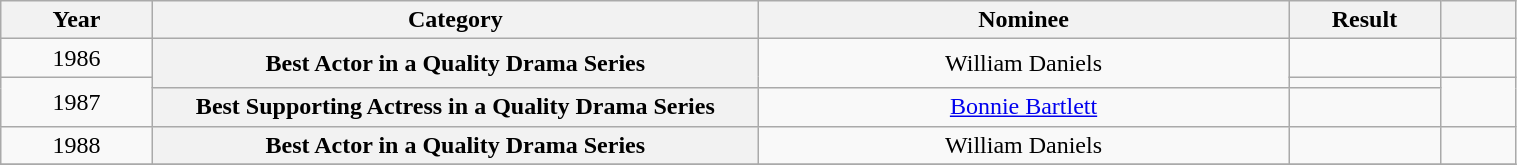<table class="wikitable plainrowheaders" style="text-align:center" width=80%>
<tr>
<th scope="col" width="10%">Year</th>
<th scope="col" width="40%">Category</th>
<th scope="col" width="35%">Nominee</th>
<th scope="col" width="10%">Result</th>
<th scope="col" width="5%"></th>
</tr>
<tr>
<td>1986</td>
<th scope="row" style="text-align:center" rowspan="2">Best Actor in a Quality Drama Series</th>
<td rowspan="2">William Daniels</td>
<td></td>
<td></td>
</tr>
<tr>
<td rowspan="2">1987</td>
<td></td>
<td rowspan="2"></td>
</tr>
<tr>
<th scope="row" style="text-align:center">Best Supporting Actress in a Quality Drama Series</th>
<td><a href='#'>Bonnie Bartlett</a></td>
<td></td>
</tr>
<tr>
<td>1988</td>
<th scope="row" style="text-align:center">Best Actor in a Quality Drama Series</th>
<td>William Daniels</td>
<td></td>
<td></td>
</tr>
<tr>
</tr>
</table>
